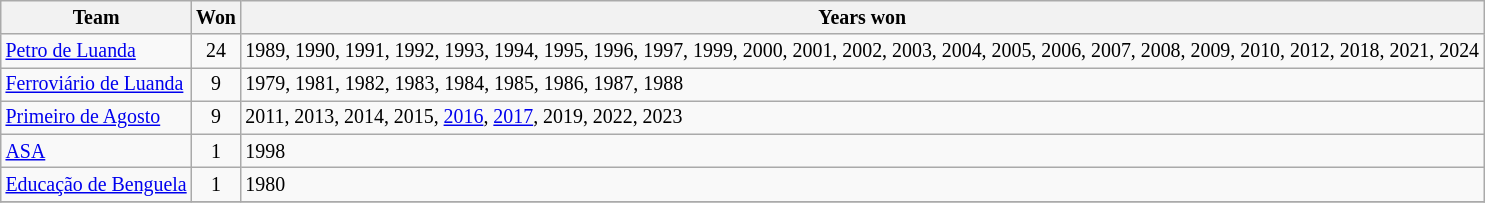<table class="wikitable" style="text-align:left; font-size:83%">
<tr>
<th>Team</th>
<th>Won</th>
<th>Years won</th>
</tr>
<tr>
<td><a href='#'>Petro de Luanda</a></td>
<td align=center>24</td>
<td>1989, 1990, 1991, 1992, 1993, 1994, 1995, 1996, 1997, 1999, 2000, 2001, 2002, 2003, 2004, 2005, 2006,  2007, 2008, 2009, 2010, 2012, 2018, 2021, 2024</td>
</tr>
<tr>
<td><a href='#'>Ferroviário de Luanda</a></td>
<td align=center>9</td>
<td>1979, 1981, 1982, 1983, 1984, 1985, 1986, 1987, 1988</td>
</tr>
<tr>
<td><a href='#'>Primeiro de Agosto</a></td>
<td align=center>9</td>
<td>2011, 2013, 2014, 2015, <a href='#'>2016</a>, <a href='#'>2017</a>, 2019, 2022, 2023</td>
</tr>
<tr>
<td><a href='#'>ASA</a></td>
<td align=center>1</td>
<td>1998</td>
</tr>
<tr>
<td><a href='#'>Educação de Benguela</a></td>
<td align=center>1</td>
<td>1980</td>
</tr>
<tr>
</tr>
</table>
